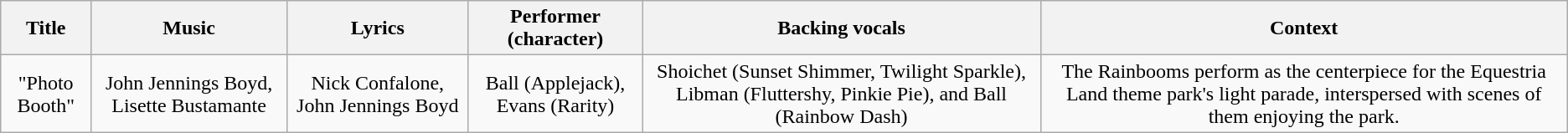<table class="wikitable sortable" style="text-align: center">
<tr>
<th><strong>Title</strong></th>
<th>Music</th>
<th>Lyrics</th>
<th><strong>Performer (character)</strong></th>
<th><strong>Backing vocals</strong></th>
<th>Context</th>
</tr>
<tr>
<td>"Photo Booth"</td>
<td>John Jennings Boyd, Lisette Bustamante</td>
<td>Nick Confalone, John Jennings Boyd</td>
<td>Ball (Applejack), Evans (Rarity)</td>
<td>Shoichet (Sunset Shimmer, Twilight Sparkle), Libman (Fluttershy, Pinkie Pie), and Ball (Rainbow Dash)</td>
<td>The Rainbooms perform as the centerpiece for the Equestria Land theme park's light parade, interspersed with scenes of them enjoying the park.</td>
</tr>
</table>
